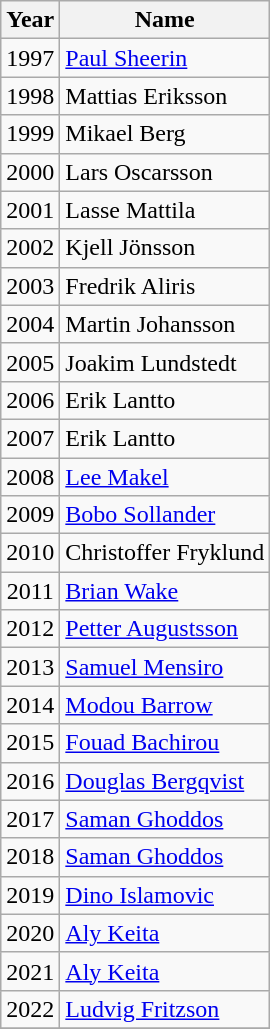<table class="wikitable sortable mw-collapsible" cellpadding="3" style="text-align: center;">
<tr>
<th>Year</th>
<th>Name</th>
</tr>
<tr>
<td>1997</td>
<td align="left"> <a href='#'>Paul Sheerin</a></td>
</tr>
<tr>
<td>1998</td>
<td align="left"> Mattias Eriksson</td>
</tr>
<tr>
<td>1999</td>
<td align="left"> Mikael Berg</td>
</tr>
<tr>
<td>2000</td>
<td align="left"> Lars Oscarsson</td>
</tr>
<tr>
<td>2001</td>
<td align="left">  Lasse Mattila</td>
</tr>
<tr>
<td>2002</td>
<td align="left"> Kjell Jönsson</td>
</tr>
<tr>
<td>2003</td>
<td align="left"> Fredrik Aliris</td>
</tr>
<tr>
<td>2004</td>
<td align="left"> Martin Johansson</td>
</tr>
<tr>
<td>2005</td>
<td align="left"> Joakim Lundstedt</td>
</tr>
<tr>
<td>2006</td>
<td align="left"> Erik Lantto</td>
</tr>
<tr>
<td>2007</td>
<td align="left"> Erik Lantto</td>
</tr>
<tr>
<td>2008</td>
<td align="left"> <a href='#'>Lee Makel</a></td>
</tr>
<tr>
<td>2009</td>
<td align="left"> <a href='#'>Bobo Sollander</a></td>
</tr>
<tr>
<td>2010</td>
<td align="left"> Christoffer Fryklund</td>
</tr>
<tr>
<td>2011</td>
<td align="left">  <a href='#'>Brian Wake</a></td>
</tr>
<tr>
<td>2012</td>
<td align="left"> <a href='#'>Petter Augustsson</a></td>
</tr>
<tr>
<td>2013</td>
<td align="left">  <a href='#'>Samuel Mensiro</a></td>
</tr>
<tr>
<td>2014</td>
<td align="left">  <a href='#'>Modou Barrow</a></td>
</tr>
<tr>
<td>2015</td>
<td align="left">  <a href='#'>Fouad Bachirou</a></td>
</tr>
<tr>
<td>2016</td>
<td align="left">  <a href='#'>Douglas Bergqvist</a></td>
</tr>
<tr>
<td>2017</td>
<td align="left">  <a href='#'>Saman Ghoddos</a></td>
</tr>
<tr>
<td>2018</td>
<td align="left">  <a href='#'>Saman Ghoddos</a></td>
</tr>
<tr>
<td>2019</td>
<td align="left">  <a href='#'>Dino Islamovic</a></td>
</tr>
<tr>
<td>2020</td>
<td align="left">  <a href='#'>Aly Keita</a></td>
</tr>
<tr>
<td>2021</td>
<td align="left">  <a href='#'>Aly Keita</a></td>
</tr>
<tr>
<td>2022</td>
<td align="left"> <a href='#'>Ludvig Fritzson</a></td>
</tr>
<tr>
</tr>
</table>
